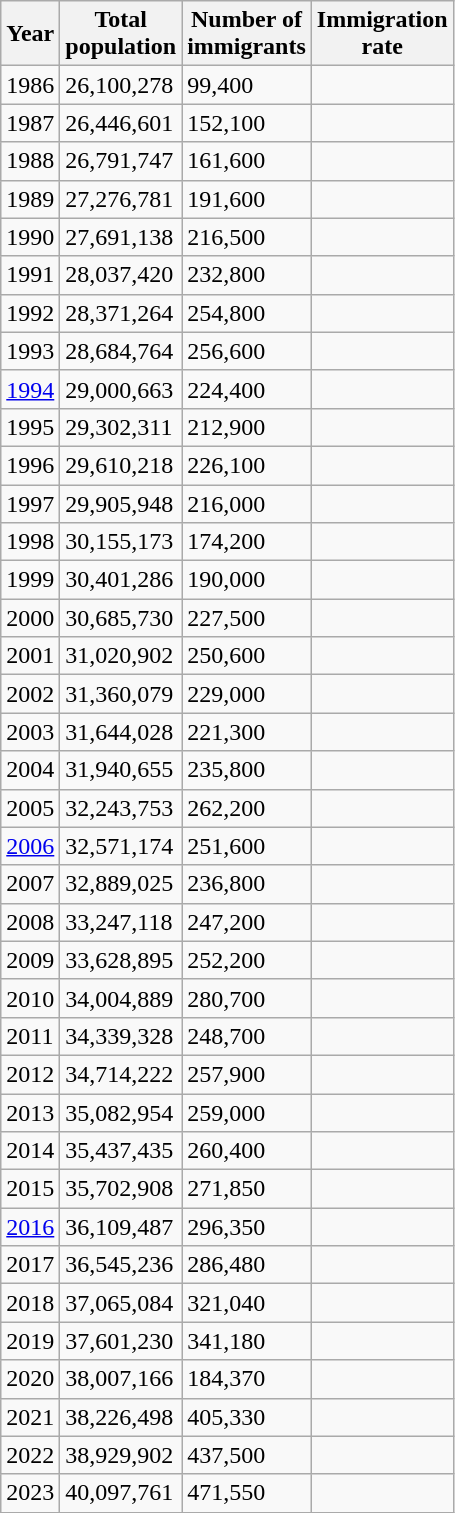<table class="wikitable sortable">
<tr>
<th>Year</th>
<th>Total<br>population</th>
<th>Number of<br>immigrants</th>
<th>Immigration<br>rate</th>
</tr>
<tr>
<td>1986</td>
<td>26,100,278</td>
<td>99,400</td>
<td></td>
</tr>
<tr>
<td>1987</td>
<td>26,446,601</td>
<td>152,100</td>
<td></td>
</tr>
<tr>
<td>1988</td>
<td>26,791,747</td>
<td>161,600</td>
<td></td>
</tr>
<tr>
<td>1989</td>
<td>27,276,781</td>
<td>191,600</td>
<td></td>
</tr>
<tr>
<td>1990</td>
<td>27,691,138</td>
<td>216,500</td>
<td></td>
</tr>
<tr>
<td>1991</td>
<td>28,037,420</td>
<td>232,800</td>
<td></td>
</tr>
<tr>
<td>1992</td>
<td>28,371,264</td>
<td>254,800</td>
<td></td>
</tr>
<tr>
<td>1993</td>
<td>28,684,764</td>
<td>256,600</td>
<td></td>
</tr>
<tr>
<td><a href='#'>1994</a></td>
<td>29,000,663</td>
<td>224,400</td>
<td></td>
</tr>
<tr>
<td>1995</td>
<td>29,302,311</td>
<td>212,900</td>
<td></td>
</tr>
<tr>
<td>1996</td>
<td>29,610,218</td>
<td>226,100</td>
<td></td>
</tr>
<tr>
<td>1997</td>
<td>29,905,948</td>
<td>216,000</td>
<td></td>
</tr>
<tr>
<td>1998</td>
<td>30,155,173</td>
<td>174,200</td>
<td></td>
</tr>
<tr>
<td>1999</td>
<td>30,401,286</td>
<td>190,000</td>
<td></td>
</tr>
<tr>
<td>2000</td>
<td>30,685,730</td>
<td>227,500</td>
<td></td>
</tr>
<tr>
<td>2001</td>
<td>31,020,902</td>
<td>250,600</td>
<td></td>
</tr>
<tr>
<td>2002</td>
<td>31,360,079</td>
<td>229,000</td>
<td></td>
</tr>
<tr>
<td>2003</td>
<td>31,644,028</td>
<td>221,300</td>
<td></td>
</tr>
<tr>
<td>2004</td>
<td>31,940,655</td>
<td>235,800</td>
<td></td>
</tr>
<tr>
<td>2005</td>
<td>32,243,753</td>
<td>262,200</td>
<td></td>
</tr>
<tr>
<td><a href='#'>2006</a></td>
<td>32,571,174</td>
<td>251,600</td>
<td></td>
</tr>
<tr>
<td>2007</td>
<td>32,889,025</td>
<td>236,800</td>
<td></td>
</tr>
<tr>
<td>2008</td>
<td>33,247,118</td>
<td>247,200</td>
<td></td>
</tr>
<tr>
<td>2009</td>
<td>33,628,895</td>
<td>252,200</td>
<td></td>
</tr>
<tr>
<td>2010</td>
<td>34,004,889</td>
<td>280,700</td>
<td></td>
</tr>
<tr>
<td>2011</td>
<td>34,339,328</td>
<td>248,700</td>
<td></td>
</tr>
<tr>
<td>2012</td>
<td>34,714,222</td>
<td>257,900</td>
<td></td>
</tr>
<tr>
<td>2013</td>
<td>35,082,954</td>
<td>259,000</td>
<td></td>
</tr>
<tr>
<td>2014</td>
<td>35,437,435</td>
<td>260,400</td>
<td></td>
</tr>
<tr>
<td>2015</td>
<td>35,702,908</td>
<td>271,850</td>
<td></td>
</tr>
<tr>
<td><a href='#'>2016</a></td>
<td>36,109,487</td>
<td>296,350</td>
<td></td>
</tr>
<tr>
<td>2017</td>
<td>36,545,236</td>
<td>286,480</td>
<td></td>
</tr>
<tr>
<td>2018</td>
<td>37,065,084</td>
<td>321,040</td>
<td></td>
</tr>
<tr>
<td>2019</td>
<td>37,601,230</td>
<td>341,180</td>
<td></td>
</tr>
<tr>
<td>2020</td>
<td>38,007,166</td>
<td>184,370</td>
<td></td>
</tr>
<tr>
<td>2021</td>
<td>38,226,498</td>
<td>405,330</td>
<td></td>
</tr>
<tr>
<td>2022</td>
<td>38,929,902</td>
<td>437,500</td>
<td></td>
</tr>
<tr>
<td>2023</td>
<td>40,097,761</td>
<td>471,550</td>
<td></td>
</tr>
</table>
